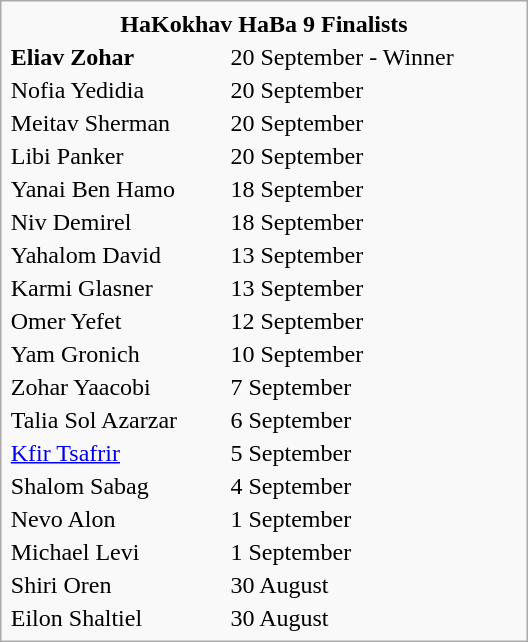<table class="infobox" style="width:22em">
<tr>
<th colspan=2 style="text-align:center">HaKokhav HaBa 9 Finalists<br></th>
</tr>
<tr>
<td><strong>Eliav Zohar</strong></td>
<td>20 September - Winner</td>
</tr>
<tr>
<td>Nofia Yedidia</td>
<td>20 September</td>
</tr>
<tr>
<td>Meitav Sherman</td>
<td>20 September</td>
</tr>
<tr>
<td>Libi Panker</td>
<td>20 September</td>
</tr>
<tr>
<td>Yanai Ben Hamo</td>
<td>18 September</td>
</tr>
<tr>
<td>Niv Demirel</td>
<td>18 September</td>
</tr>
<tr>
<td>Yahalom David</td>
<td>13 September</td>
</tr>
<tr>
<td>Karmi Glasner</td>
<td>13 September</td>
</tr>
<tr>
<td>Omer Yefet</td>
<td>12 September</td>
</tr>
<tr>
<td>Yam Gronich</td>
<td>10 September</td>
</tr>
<tr>
<td>Zohar Yaacobi</td>
<td>7 September</td>
</tr>
<tr>
<td>Talia Sol Azarzar</td>
<td>6 September</td>
</tr>
<tr>
<td><a href='#'>Kfir Tsafrir</a></td>
<td>5 September</td>
</tr>
<tr>
<td>Shalom Sabag</td>
<td>4 September</td>
</tr>
<tr>
<td>Nevo Alon</td>
<td>1 September</td>
</tr>
<tr>
<td>Michael Levi</td>
<td>1 September</td>
</tr>
<tr>
<td>Shiri Oren</td>
<td>30 August</td>
</tr>
<tr>
<td>Eilon Shaltiel</td>
<td>30 August</td>
</tr>
</table>
